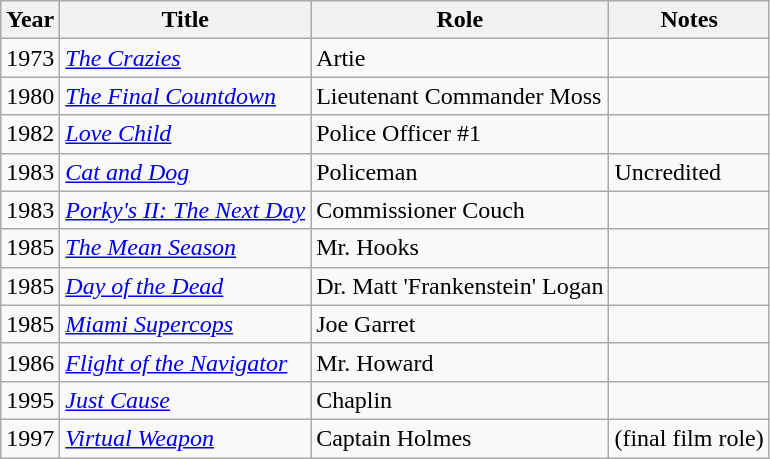<table class="wikitable">
<tr>
<th>Year</th>
<th>Title</th>
<th>Role</th>
<th>Notes</th>
</tr>
<tr>
<td>1973</td>
<td><em><a href='#'>The Crazies</a></em></td>
<td>Artie</td>
<td></td>
</tr>
<tr>
<td>1980</td>
<td><em><a href='#'>The Final Countdown</a></em></td>
<td>Lieutenant Commander Moss</td>
<td></td>
</tr>
<tr>
<td>1982</td>
<td><em><a href='#'>Love Child</a></em></td>
<td>Police Officer #1</td>
<td></td>
</tr>
<tr>
<td>1983</td>
<td><em><a href='#'>Cat and Dog</a></em></td>
<td>Policeman</td>
<td>Uncredited</td>
</tr>
<tr>
<td>1983</td>
<td><em><a href='#'>Porky's II: The Next Day</a></em></td>
<td>Commissioner Couch</td>
<td></td>
</tr>
<tr>
<td>1985</td>
<td><em><a href='#'>The Mean Season</a></em></td>
<td>Mr. Hooks</td>
<td></td>
</tr>
<tr>
<td>1985</td>
<td><em><a href='#'>Day of the Dead</a></em></td>
<td>Dr. Matt 'Frankenstein' Logan</td>
<td></td>
</tr>
<tr>
<td>1985</td>
<td><em><a href='#'>Miami Supercops</a></em></td>
<td>Joe Garret</td>
<td></td>
</tr>
<tr>
<td>1986</td>
<td><em><a href='#'>Flight of the Navigator</a></em></td>
<td>Mr. Howard</td>
<td></td>
</tr>
<tr>
<td>1995</td>
<td><em><a href='#'>Just Cause</a></em></td>
<td>Chaplin</td>
<td></td>
</tr>
<tr>
<td>1997</td>
<td><em><a href='#'>Virtual Weapon</a></em></td>
<td>Captain Holmes</td>
<td>(final film role)</td>
</tr>
</table>
